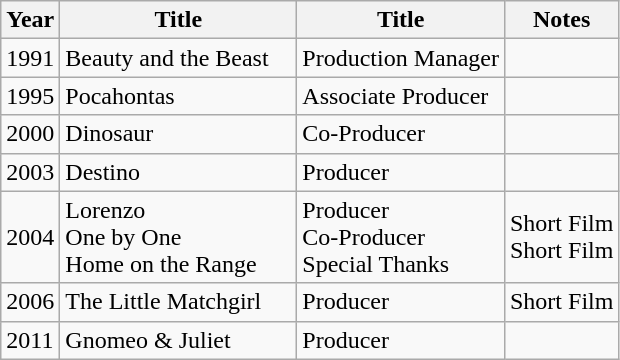<table class="wikitable">
<tr>
<th>Year</th>
<th>Title</th>
<th>Title</th>
<th>Notes</th>
</tr>
<tr>
<td>1991</td>
<td>Beauty and the Beast</td>
<td>Production Manager</td>
<td></td>
</tr>
<tr>
<td>1995</td>
<td>Pocahontas</td>
<td>Associate Producer</td>
<td></td>
</tr>
<tr>
<td>2000</td>
<td>Dinosaur</td>
<td>Co-Producer</td>
<td></td>
</tr>
<tr>
<td>2003</td>
<td>Destino</td>
<td>Producer</td>
<td></td>
</tr>
<tr>
<td>2004</td>
<td>Lorenzo<br>One by One<br>
Home on the Range   </td>
<td>Producer<br>Co-Producer<br>
Special Thanks</td>
<td>Short Film<br>Short Film</td>
</tr>
<tr>
<td>2006</td>
<td>The Little Matchgirl     </td>
<td>Producer</td>
<td>Short Film</td>
</tr>
<tr>
<td>2011</td>
<td>Gnomeo & Juliet</td>
<td>Producer</td>
<td></td>
</tr>
</table>
